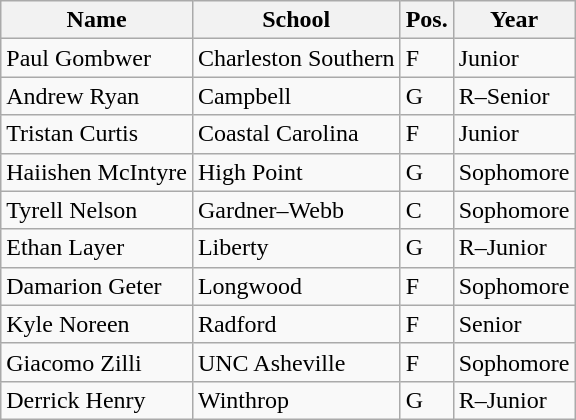<table class="wikitable">
<tr>
<th>Name</th>
<th>School</th>
<th>Pos.</th>
<th>Year</th>
</tr>
<tr>
<td>Paul Gombwer</td>
<td>Charleston Southern</td>
<td>F</td>
<td>Junior</td>
</tr>
<tr>
<td>Andrew Ryan</td>
<td>Campbell</td>
<td>G</td>
<td>R–Senior</td>
</tr>
<tr>
<td>Tristan Curtis</td>
<td>Coastal Carolina</td>
<td>F</td>
<td>Junior</td>
</tr>
<tr>
<td>Haiishen McIntyre</td>
<td>High Point</td>
<td>G</td>
<td>Sophomore</td>
</tr>
<tr>
<td>Tyrell Nelson</td>
<td>Gardner–Webb</td>
<td>C</td>
<td>Sophomore</td>
</tr>
<tr>
<td>Ethan Layer</td>
<td>Liberty</td>
<td>G</td>
<td>R–Junior</td>
</tr>
<tr>
<td>Damarion Geter</td>
<td>Longwood</td>
<td>F</td>
<td>Sophomore</td>
</tr>
<tr>
<td>Kyle Noreen</td>
<td>Radford</td>
<td>F</td>
<td>Senior</td>
</tr>
<tr>
<td>Giacomo Zilli</td>
<td>UNC Asheville</td>
<td>F</td>
<td>Sophomore</td>
</tr>
<tr>
<td>Derrick Henry</td>
<td>Winthrop</td>
<td>G</td>
<td>R–Junior</td>
</tr>
</table>
